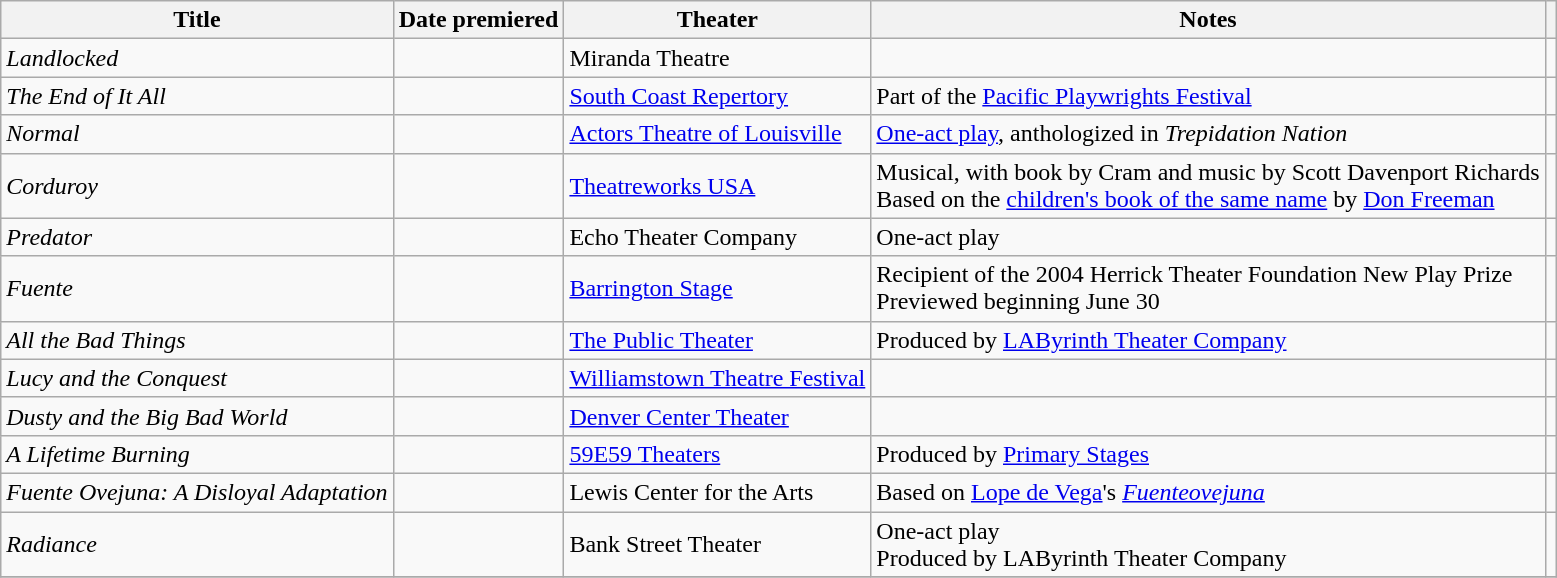<table class="wikitable sortable">
<tr>
<th>Title</th>
<th>Date premiered</th>
<th>Theater</th>
<th class="unsortable">Notes</th>
<th class="unsortable"></th>
</tr>
<tr>
<td><em>Landlocked</em></td>
<td></td>
<td>Miranda Theatre</td>
<td></td>
<td></td>
</tr>
<tr>
<td><em>The End of It All</em></td>
<td></td>
<td><a href='#'>South Coast Repertory</a></td>
<td>Part of the <a href='#'>Pacific Playwrights Festival</a></td>
<td></td>
</tr>
<tr>
<td><em>Normal</em></td>
<td></td>
<td><a href='#'>Actors Theatre of Louisville</a></td>
<td><a href='#'>One-act play</a>, anthologized in <em>Trepidation Nation</em></td>
<td></td>
</tr>
<tr>
<td><em>Corduroy</em></td>
<td></td>
<td><a href='#'>Theatreworks USA</a></td>
<td>Musical, with book by Cram and music by Scott Davenport Richards<br>Based on the <a href='#'>children's book of the same name</a> by <a href='#'>Don Freeman</a></td>
<td></td>
</tr>
<tr>
<td><em>Predator</em></td>
<td></td>
<td>Echo Theater Company</td>
<td>One-act play</td>
<td></td>
</tr>
<tr>
<td><em>Fuente</em></td>
<td></td>
<td><a href='#'>Barrington Stage</a></td>
<td>Recipient of the 2004 Herrick Theater Foundation New Play Prize<br>Previewed beginning June 30</td>
<td></td>
</tr>
<tr>
<td><em>All the Bad Things</em></td>
<td></td>
<td><a href='#'>The Public Theater</a></td>
<td>Produced by <a href='#'>LAByrinth Theater Company</a></td>
<td></td>
</tr>
<tr>
<td><em>Lucy and the Conquest</em></td>
<td></td>
<td><a href='#'>Williamstown Theatre Festival</a></td>
<td></td>
<td></td>
</tr>
<tr>
<td><em>Dusty and the Big Bad World</em></td>
<td></td>
<td><a href='#'>Denver Center Theater</a></td>
<td></td>
<td></td>
</tr>
<tr>
<td><em>A Lifetime Burning</em></td>
<td></td>
<td><a href='#'>59E59 Theaters</a></td>
<td>Produced by <a href='#'>Primary Stages</a></td>
<td></td>
</tr>
<tr>
<td><em>Fuente Ovejuna: A Disloyal Adaptation</em></td>
<td></td>
<td>Lewis Center for the Arts</td>
<td>Based on <a href='#'>Lope de Vega</a>'s <em><a href='#'>Fuenteovejuna</a></em></td>
<td></td>
</tr>
<tr>
<td><em>Radiance</em></td>
<td></td>
<td>Bank Street Theater</td>
<td>One-act play<br>Produced by LAByrinth Theater Company</td>
<td></td>
</tr>
<tr>
</tr>
</table>
